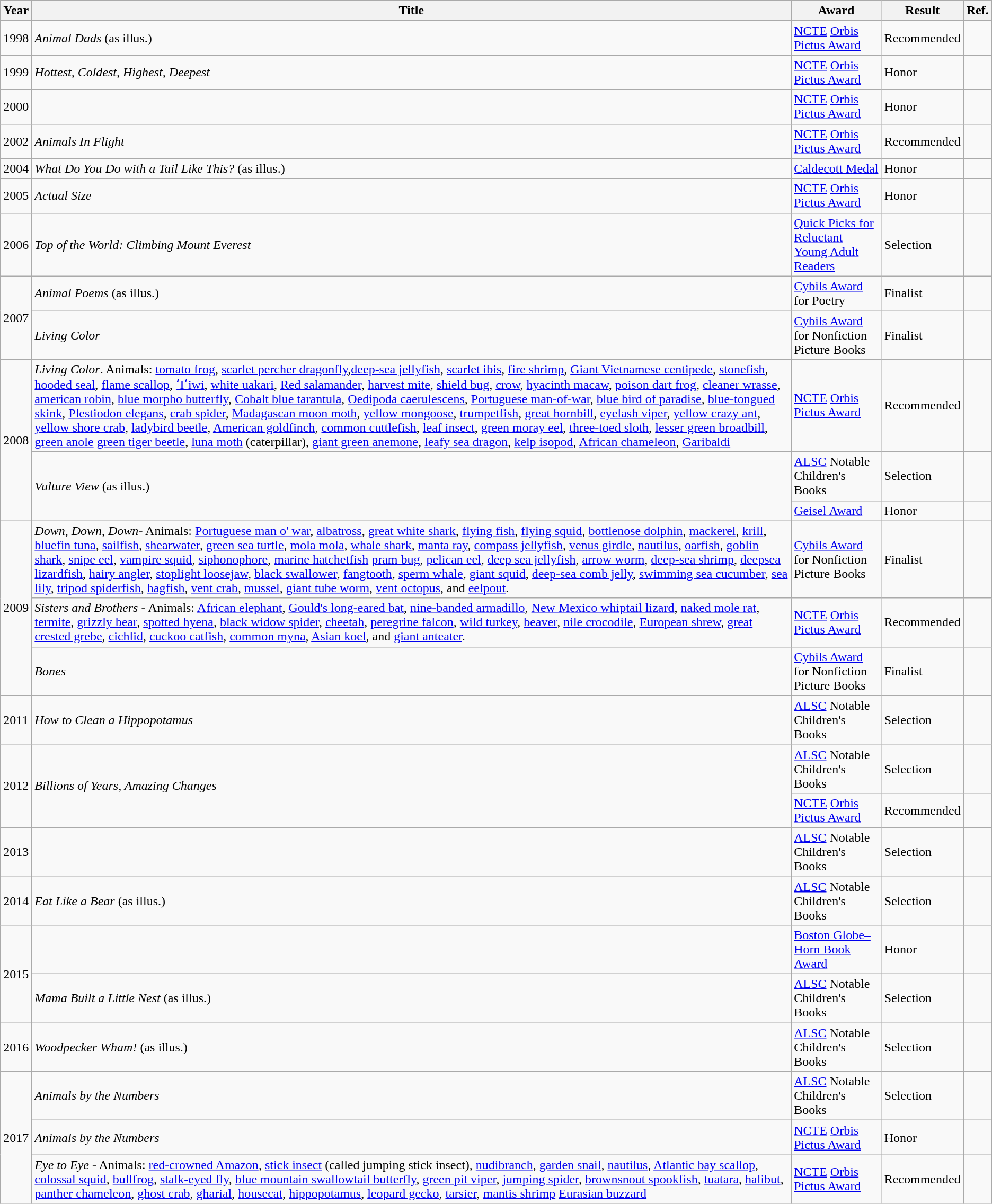<table class="wikitable">
<tr>
<th>Year</th>
<th>Title</th>
<th>Award</th>
<th>Result</th>
<th>Ref.</th>
</tr>
<tr>
<td>1998</td>
<td><em>Animal Dads</em> (as illus.)</td>
<td><a href='#'>NCTE</a> <a href='#'>Orbis Pictus Award</a></td>
<td>Recommended</td>
<td></td>
</tr>
<tr>
<td>1999</td>
<td><em>Hottest, Coldest, Highest, Deepest</em></td>
<td><a href='#'>NCTE</a> <a href='#'>Orbis Pictus Award</a></td>
<td>Honor</td>
<td></td>
</tr>
<tr>
<td>2000</td>
<td><em></em></td>
<td><a href='#'>NCTE</a> <a href='#'>Orbis Pictus Award</a></td>
<td>Honor</td>
<td></td>
</tr>
<tr>
<td>2002</td>
<td><em>Animals In Flight</em></td>
<td><a href='#'>NCTE</a> <a href='#'>Orbis Pictus Award</a></td>
<td>Recommended</td>
<td></td>
</tr>
<tr>
<td>2004</td>
<td><em>What Do You Do with a Tail Like This?</em> (as illus.)</td>
<td><a href='#'>Caldecott Medal</a></td>
<td>Honor</td>
<td></td>
</tr>
<tr>
<td>2005</td>
<td><em>Actual Size</em></td>
<td><a href='#'>NCTE</a> <a href='#'>Orbis Pictus Award</a></td>
<td>Honor</td>
<td></td>
</tr>
<tr>
<td>2006</td>
<td><em>Top of the World: Climbing Mount Everest</em></td>
<td><a href='#'>Quick Picks for Reluctant Young Adult Readers</a></td>
<td>Selection</td>
<td></td>
</tr>
<tr>
<td rowspan="2">2007</td>
<td><em>Animal Poems</em> (as illus.)</td>
<td><a href='#'>Cybils Award</a> for Poetry</td>
<td>Finalist</td>
<td></td>
</tr>
<tr>
<td><em>Living Color</em></td>
<td><a href='#'>Cybils Award</a> for Nonfiction Picture Books</td>
<td>Finalist</td>
<td></td>
</tr>
<tr>
<td rowspan="3">2008</td>
<td><em>Living Color</em>. Animals: <a href='#'>tomato frog</a>, <a href='#'>scarlet percher dragonfly</a>,<a href='#'>deep-sea jellyfish</a>, <a href='#'>scarlet ibis</a>, <a href='#'>fire shrimp</a>, <a href='#'>Giant Vietnamese centipede</a>, <a href='#'>stonefish</a>, <a href='#'>hooded seal</a>, <a href='#'>flame scallop</a>, <a href='#'>ʻIʻiwi</a>, <a href='#'>white uakari</a>, <a href='#'>Red salamander</a>, <a href='#'>harvest mite</a>, <a href='#'>shield bug</a>, <a href='#'>crow</a>, <a href='#'>hyacinth macaw</a>, <a href='#'>poison dart frog</a>, <a href='#'>cleaner wrasse</a>, <a href='#'>american robin</a>, <a href='#'>blue morpho butterfly</a>, <a href='#'>Cobalt blue tarantula</a>, <a href='#'>Oedipoda caerulescens</a>, <a href='#'>Portuguese man-of-war</a>, <a href='#'>blue bird of paradise</a>, <a href='#'>blue-tongued skink</a>, <a href='#'>Plestiodon elegans</a>, <a href='#'>crab spider</a>, <a href='#'>Madagascan moon moth</a>, <a href='#'>yellow mongoose</a>, <a href='#'>trumpetfish</a>, <a href='#'>great hornbill</a>, <a href='#'>eyelash viper</a>, <a href='#'>yellow crazy ant</a>, <a href='#'>yellow shore crab</a>, <a href='#'>ladybird beetle</a>, <a href='#'>American goldfinch</a>, <a href='#'>common cuttlefish</a>, <a href='#'>leaf insect</a>, <a href='#'>green moray eel</a>, <a href='#'>three-toed sloth</a>, <a href='#'>lesser green broadbill</a>, <a href='#'>green anole</a> <a href='#'>green tiger beetle</a>, <a href='#'>luna moth</a> (caterpillar), <a href='#'>giant green anemone</a>, <a href='#'>leafy sea dragon</a>, <a href='#'>kelp isopod</a>, <a href='#'>African chameleon</a>, <a href='#'>Garibaldi</a></td>
<td><a href='#'>NCTE</a> <a href='#'>Orbis Pictus Award</a></td>
<td>Recommended</td>
<td></td>
</tr>
<tr>
<td rowspan="2"><em>Vulture View</em> (as illus.)</td>
<td><a href='#'>ALSC</a> Notable Children's Books</td>
<td>Selection</td>
<td></td>
</tr>
<tr>
<td><a href='#'>Geisel Award</a></td>
<td>Honor</td>
<td></td>
</tr>
<tr>
<td rowspan="3">2009</td>
<td><em>Down, Down, Down</em>- Animals: <a href='#'>Portuguese man o' war</a>, <a href='#'>albatross</a>, <a href='#'>great white shark</a>, <a href='#'>flying fish</a>, <a href='#'>flying squid</a>, <a href='#'>bottlenose dolphin</a>, <a href='#'>mackerel</a>, <a href='#'>krill</a>, <a href='#'>bluefin tuna</a>, <a href='#'>sailfish</a>, <a href='#'>shearwater</a>, <a href='#'>green sea turtle</a>, <a href='#'>mola mola</a>, <a href='#'>whale shark</a>, <a href='#'>manta ray</a>, <a href='#'>compass jellyfish</a>, <a href='#'>venus girdle</a>, <a href='#'>nautilus</a>, <a href='#'>oarfish</a>, <a href='#'>goblin shark</a>, <a href='#'>snipe eel</a>, <a href='#'>vampire squid</a>, <a href='#'>siphonophore</a>, <a href='#'>marine hatchetfish</a> <a href='#'>pram bug</a>, <a href='#'>pelican eel</a>, <a href='#'>deep sea jellyfish</a>, <a href='#'>arrow worm</a>, <a href='#'>deep-sea shrimp</a>, <a href='#'>deepsea lizardfish</a>, <a href='#'>hairy angler</a>, <a href='#'>stoplight loosejaw</a>, <a href='#'>black swallower</a>, <a href='#'>fangtooth</a>, <a href='#'>sperm whale</a>, <a href='#'>giant squid</a>, <a href='#'>deep-sea comb jelly</a>, <a href='#'>swimming sea cucumber</a>, <a href='#'>sea lily</a>, <a href='#'>tripod spiderfish</a>, <a href='#'>hagfish</a>, <a href='#'>vent crab</a>, <a href='#'>mussel</a>, <a href='#'>giant tube worm</a>, <a href='#'>vent octopus</a>, and <a href='#'>eelpout</a>.</td>
<td><a href='#'>Cybils Award</a> for Nonfiction Picture Books</td>
<td>Finalist</td>
<td></td>
</tr>
<tr>
<td><em>Sisters and Brothers</em> - Animals: <a href='#'>African elephant</a>, <a href='#'>Gould's long-eared bat</a>, <a href='#'>nine-banded armadillo</a>, <a href='#'>New Mexico whiptail lizard</a>, <a href='#'>naked mole rat</a>, <a href='#'>termite</a>, <a href='#'>grizzly bear</a>, <a href='#'>spotted hyena</a>, <a href='#'>black widow spider</a>, <a href='#'>cheetah</a>, <a href='#'>peregrine falcon</a>, <a href='#'>wild turkey</a>, <a href='#'>beaver</a>, <a href='#'>nile crocodile</a>, <a href='#'>European shrew</a>, <a href='#'>great crested grebe</a>, <a href='#'>cichlid</a>, <a href='#'>cuckoo catfish</a>, <a href='#'>common myna</a>, <a href='#'>Asian koel</a>, and <a href='#'>giant anteater</a>.</td>
<td><a href='#'>NCTE</a> <a href='#'>Orbis Pictus Award</a></td>
<td>Recommended</td>
<td></td>
</tr>
<tr>
<td><em>Bones</em></td>
<td><a href='#'>Cybils Award</a> for Nonfiction Picture Books</td>
<td>Finalist</td>
<td></td>
</tr>
<tr>
<td>2011</td>
<td><em>How to Clean a Hippopotamus</em></td>
<td><a href='#'>ALSC</a> Notable Children's Books</td>
<td>Selection</td>
<td></td>
</tr>
<tr>
<td rowspan="2">2012</td>
<td rowspan="2"><em>Billions of Years, Amazing Changes</em></td>
<td><a href='#'>ALSC</a> Notable Children's Books</td>
<td>Selection</td>
<td></td>
</tr>
<tr>
<td><a href='#'>NCTE</a> <a href='#'>Orbis Pictus Award</a></td>
<td>Recommended</td>
<td></td>
</tr>
<tr>
<td>2013</td>
<td><em></em></td>
<td><a href='#'>ALSC</a> Notable Children's Books</td>
<td>Selection</td>
<td></td>
</tr>
<tr>
<td>2014</td>
<td><em>Eat Like a Bear</em> (as illus.)</td>
<td><a href='#'>ALSC</a> Notable Children's Books</td>
<td>Selection</td>
<td></td>
</tr>
<tr>
<td rowspan="2">2015</td>
<td><em></em></td>
<td><a href='#'>Boston Globe–Horn Book Award</a></td>
<td>Honor</td>
<td></td>
</tr>
<tr>
<td><em>Mama Built a Little Nest</em> (as illus.)</td>
<td><a href='#'>ALSC</a> Notable Children's Books</td>
<td>Selection</td>
<td></td>
</tr>
<tr>
<td>2016</td>
<td><em>Woodpecker Wham!</em> (as illus.)</td>
<td><a href='#'>ALSC</a> Notable Children's Books</td>
<td>Selection</td>
<td></td>
</tr>
<tr>
<td rowspan="3">2017</td>
<td><em>Animals by the Numbers</em></td>
<td><a href='#'>ALSC</a> Notable Children's Books</td>
<td>Selection</td>
<td></td>
</tr>
<tr>
<td><em>Animals by the Numbers</em></td>
<td><a href='#'>NCTE</a> <a href='#'>Orbis Pictus Award</a></td>
<td>Honor</td>
<td></td>
</tr>
<tr>
<td><em>Eye to Eye</em> - Animals: <a href='#'>red-crowned Amazon</a>, <a href='#'>stick insect</a> (called jumping stick insect), <a href='#'>nudibranch</a>, <a href='#'>garden snail</a>,       <a href='#'>nautilus</a>, <a href='#'>Atlantic bay scallop</a>, <a href='#'>colossal squid</a>, <a href='#'>bullfrog</a>, <a href='#'>stalk-eyed fly</a>, <a href='#'>blue mountain swallowtail butterfly</a>, <a href='#'>green pit viper</a>, <a href='#'>jumping spider</a>, <a href='#'>brownsnout spookfish</a>, <a href='#'>tuatara</a>, <a href='#'>halibut</a>, <a href='#'>panther chameleon</a>, <a href='#'>ghost crab</a>, <a href='#'>gharial</a>, <a href='#'>housecat</a>, <a href='#'>hippopotamus</a>, <a href='#'>leopard gecko</a>, <a href='#'>tarsier</a>, <a href='#'>mantis shrimp</a> <a href='#'>Eurasian buzzard</a></td>
<td><a href='#'>NCTE</a> <a href='#'>Orbis Pictus Award</a></td>
<td>Recommended</td>
<td></td>
</tr>
</table>
